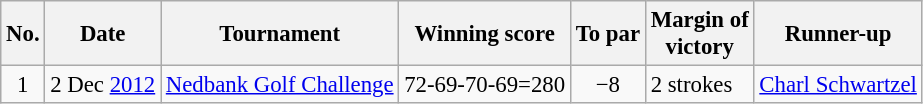<table class="wikitable" style="font-size:95%;">
<tr>
<th>No.</th>
<th>Date</th>
<th>Tournament</th>
<th>Winning score</th>
<th>To par</th>
<th>Margin of<br>victory</th>
<th>Runner-up</th>
</tr>
<tr>
<td align=center>1</td>
<td align=right>2 Dec <a href='#'>2012</a></td>
<td><a href='#'>Nedbank Golf Challenge</a></td>
<td align=right>72-69-70-69=280</td>
<td align=center>−8</td>
<td>2 strokes</td>
<td> <a href='#'>Charl Schwartzel</a></td>
</tr>
</table>
